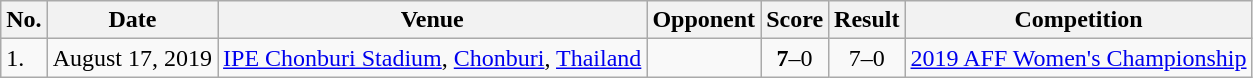<table class="wikitable">
<tr>
<th>No.</th>
<th>Date</th>
<th>Venue</th>
<th>Opponent</th>
<th>Score</th>
<th>Result</th>
<th>Competition</th>
</tr>
<tr>
<td>1.</td>
<td>August 17, 2019</td>
<td><a href='#'>IPE Chonburi Stadium</a>, <a href='#'>Chonburi</a>, <a href='#'>Thailand</a></td>
<td></td>
<td align=center><strong>7</strong>–0</td>
<td align=center>7–0</td>
<td><a href='#'>2019 AFF Women's Championship</a></td>
</tr>
</table>
